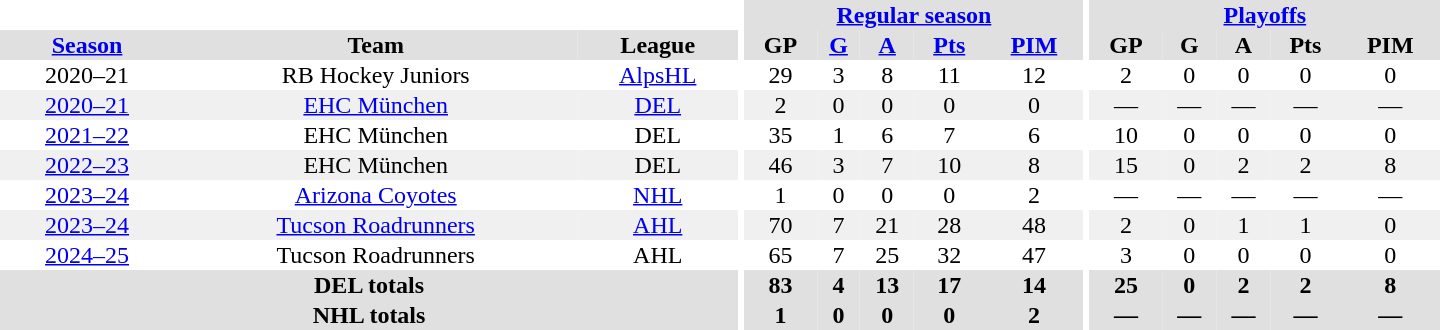<table border="0" cellpadding="1" cellspacing="0" style="text-align:center; width:60em;">
<tr bgcolor="#e0e0e0">
<th colspan="3" bgcolor="#ffffff"></th>
<th rowspan="99" bgcolor="#ffffff"></th>
<th colspan="5"><a href='#'>Regular season</a></th>
<th rowspan="99" bgcolor="#ffffff"></th>
<th colspan="5"><a href='#'>Playoffs</a></th>
</tr>
<tr bgcolor="#e0e0e0">
<th><a href='#'>Season</a></th>
<th>Team</th>
<th>League</th>
<th>GP</th>
<th><a href='#'>G</a></th>
<th><a href='#'>A</a></th>
<th><a href='#'>Pts</a></th>
<th><a href='#'>PIM</a></th>
<th>GP</th>
<th>G</th>
<th>A</th>
<th>Pts</th>
<th>PIM</th>
</tr>
<tr>
<td>2020–21</td>
<td>RB Hockey Juniors</td>
<td><a href='#'>AlpsHL</a></td>
<td>29</td>
<td>3</td>
<td>8</td>
<td>11</td>
<td>12</td>
<td>2</td>
<td>0</td>
<td>0</td>
<td>0</td>
<td>0</td>
</tr>
<tr bgcolor="f0f0f0">
<td><a href='#'>2020–21</a></td>
<td><a href='#'>EHC München</a></td>
<td><a href='#'>DEL</a></td>
<td>2</td>
<td>0</td>
<td>0</td>
<td>0</td>
<td>0</td>
<td>—</td>
<td>—</td>
<td>—</td>
<td>—</td>
<td>—</td>
</tr>
<tr>
<td><a href='#'>2021–22</a></td>
<td>EHC München</td>
<td>DEL</td>
<td>35</td>
<td>1</td>
<td>6</td>
<td>7</td>
<td>6</td>
<td>10</td>
<td>0</td>
<td>0</td>
<td>0</td>
<td>0</td>
</tr>
<tr bgcolor="f0f0f0">
<td><a href='#'>2022–23</a></td>
<td>EHC München</td>
<td>DEL</td>
<td>46</td>
<td>3</td>
<td>7</td>
<td>10</td>
<td>8</td>
<td>15</td>
<td>0</td>
<td>2</td>
<td>2</td>
<td>8</td>
</tr>
<tr>
<td><a href='#'>2023–24</a></td>
<td><a href='#'>Arizona Coyotes</a></td>
<td><a href='#'>NHL</a></td>
<td>1</td>
<td>0</td>
<td>0</td>
<td>0</td>
<td>2</td>
<td>—</td>
<td>—</td>
<td>—</td>
<td>—</td>
<td>—</td>
</tr>
<tr bgcolor="f0f0f0">
<td><a href='#'>2023–24</a></td>
<td><a href='#'>Tucson Roadrunners</a></td>
<td><a href='#'>AHL</a></td>
<td>70</td>
<td>7</td>
<td>21</td>
<td>28</td>
<td>48</td>
<td>2</td>
<td>0</td>
<td>1</td>
<td>1</td>
<td>0</td>
</tr>
<tr>
<td><a href='#'>2024–25</a></td>
<td>Tucson Roadrunners</td>
<td>AHL</td>
<td>65</td>
<td>7</td>
<td>25</td>
<td>32</td>
<td>47</td>
<td>3</td>
<td>0</td>
<td>0</td>
<td>0</td>
<td>0</td>
</tr>
<tr bgcolor="e0e0e0">
<th colspan="3">DEL totals</th>
<th>83</th>
<th>4</th>
<th>13</th>
<th>17</th>
<th>14</th>
<th>25</th>
<th>0</th>
<th>2</th>
<th>2</th>
<th>8</th>
</tr>
<tr bgcolor="e0e0e0">
<th colspan="3">NHL totals</th>
<th>1</th>
<th>0</th>
<th>0</th>
<th>0</th>
<th>2</th>
<th>—</th>
<th>—</th>
<th>—</th>
<th>—</th>
<th>—</th>
</tr>
</table>
